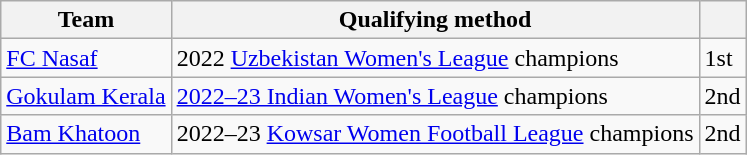<table class="wikitable">
<tr>
<th>Team</th>
<th>Qualifying method</th>
<th> </th>
</tr>
<tr>
<td> <a href='#'>FC Nasaf</a></td>
<td>2022 <a href='#'>Uzbekistan Women's League</a> champions</td>
<td>1st</td>
</tr>
<tr>
<td> <a href='#'>Gokulam Kerala</a></td>
<td><a href='#'>2022–23 Indian Women's League</a> champions</td>
<td>2nd </td>
</tr>
<tr>
<td> <a href='#'>Bam Khatoon</a></td>
<td>2022–23 <a href='#'>Kowsar Women Football League</a> champions</td>
<td>2nd </td>
</tr>
</table>
